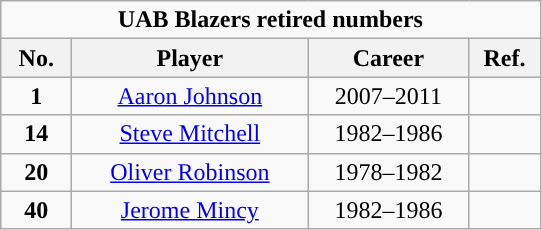<table class="wikitable sortable" style="text-align:center">
<tr>
<td colspan="5"><strong>UAB Blazers retired numbers</strong></td>
</tr>
<tr>
<th width=40px>No.</th>
<th width=150px>Player</th>
<th width=100px>Career</th>
<th width=40px>Ref.</th>
</tr>
<tr>
<td><strong>1</strong></td>
<td><a href='#'>Aaron Johnson</a></td>
<td>2007–2011</td>
<td></td>
</tr>
<tr>
<td><strong>14</strong></td>
<td><a href='#'>Steve Mitchell</a></td>
<td>1982–1986</td>
<td></td>
</tr>
<tr>
<td><strong>20</strong></td>
<td><a href='#'>Oliver Robinson</a></td>
<td>1978–1982</td>
<td></td>
</tr>
<tr>
<td><strong>40</strong></td>
<td><a href='#'>Jerome Mincy</a></td>
<td>1982–1986</td>
<td></td>
</tr>
</table>
